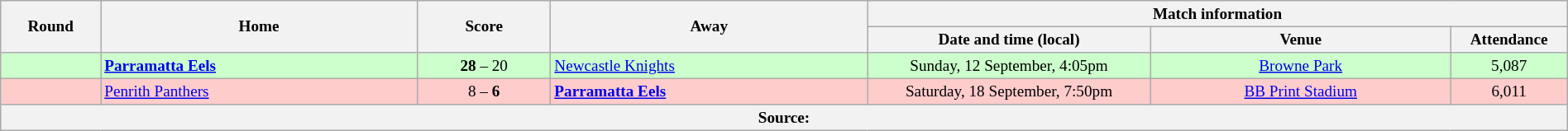<table class="wikitable" style="font-size:80%; text-align:center; width:100%;">
<tr>
<th rowspan="2" style="width:6%;">Round</th>
<th rowspan="2" style="width:19%;">Home</th>
<th rowspan="2" style="width:8%;">Score</th>
<th rowspan="2" style="width:19%;">Away</th>
<th colspan=6>Match information</th>
</tr>
<tr style="background:#ccc;">
<th width=17%>Date and time (local)</th>
<th width=18%>Venue</th>
<th width=7%>Attendance</th>
</tr>
<tr style="background:#cfc;">
<td></td>
<td style="text-align:left;"> <strong><a href='#'>Parramatta Eels</a></strong></td>
<td><strong>28</strong> – 20</td>
<td align="left"> <a href='#'>Newcastle Knights</a></td>
<td>Sunday, 12 September, 4:05pm</td>
<td><a href='#'>Browne Park</a></td>
<td>5,087</td>
</tr>
<tr style="background:#fcc;">
<td></td>
<td style="text-align:left;"> <a href='#'>Penrith Panthers</a></td>
<td>8 – <strong>6</strong></td>
<td align="left"> <strong><a href='#'>Parramatta Eels</a></strong></td>
<td>Saturday, 18 September, 7:50pm</td>
<td><a href='#'>BB Print Stadium</a></td>
<td>6,011</td>
</tr>
<tr style="background:#c1d8ff;">
<th colspan=7>Source:</th>
</tr>
</table>
